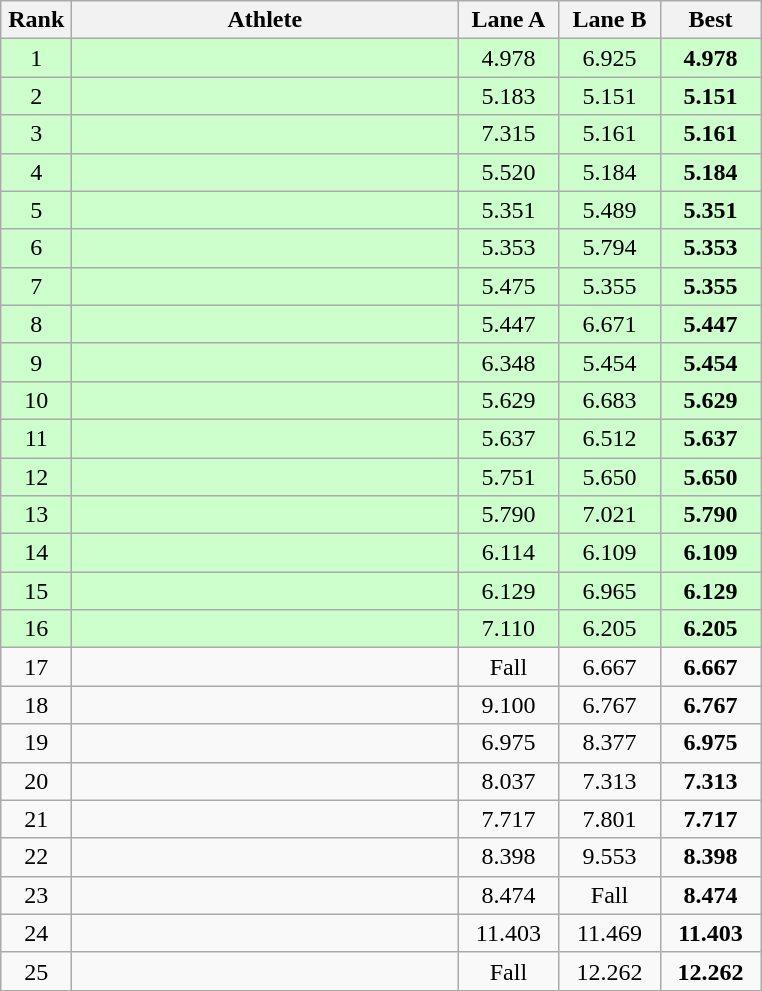<table class="wikitable" style="text-align:center">
<tr>
<th width=40>Rank</th>
<th width=250>Athlete</th>
<th width=60>Lane A</th>
<th width=60>Lane B</th>
<th width=60>Best</th>
</tr>
<tr bgcolor="ccffcc">
<td>1</td>
<td align=left></td>
<td>4.978</td>
<td>6.925</td>
<td><strong>4.978</strong></td>
</tr>
<tr bgcolor="ccffcc">
<td>2</td>
<td align=left></td>
<td>5.183</td>
<td>5.151</td>
<td><strong>5.151</strong></td>
</tr>
<tr bgcolor="ccffcc">
<td>3</td>
<td align=left></td>
<td>7.315</td>
<td>5.161</td>
<td><strong>5.161</strong></td>
</tr>
<tr bgcolor="ccffcc">
<td>4</td>
<td align=left></td>
<td>5.520</td>
<td>5.184</td>
<td><strong>5.184</strong></td>
</tr>
<tr bgcolor="ccffcc">
<td>5</td>
<td align=left></td>
<td>5.351</td>
<td>5.489</td>
<td><strong>5.351</strong></td>
</tr>
<tr bgcolor="ccffcc">
<td>6</td>
<td align=left></td>
<td>5.353</td>
<td>5.794</td>
<td><strong>5.353</strong></td>
</tr>
<tr bgcolor="ccffcc">
<td>7</td>
<td align=left></td>
<td>5.475</td>
<td>5.355</td>
<td><strong>5.355</strong></td>
</tr>
<tr bgcolor="ccffcc">
<td>8</td>
<td align=left></td>
<td>5.447</td>
<td>6.671</td>
<td><strong>5.447</strong></td>
</tr>
<tr bgcolor="ccffcc">
<td>9</td>
<td align=left></td>
<td>6.348</td>
<td>5.454</td>
<td><strong>5.454</strong></td>
</tr>
<tr bgcolor="ccffcc">
<td>10</td>
<td align=left></td>
<td>5.629</td>
<td>6.683</td>
<td><strong>5.629</strong></td>
</tr>
<tr bgcolor="ccffcc">
<td>11</td>
<td align=left></td>
<td>5.637</td>
<td>6.512</td>
<td><strong>5.637</strong></td>
</tr>
<tr bgcolor="ccffcc">
<td>12</td>
<td align=left></td>
<td>5.751</td>
<td>5.650</td>
<td><strong>5.650</strong></td>
</tr>
<tr bgcolor="ccffcc">
<td>13</td>
<td align=left></td>
<td>5.790</td>
<td>7.021</td>
<td><strong>5.790</strong></td>
</tr>
<tr bgcolor="ccffcc">
<td>14</td>
<td align=left></td>
<td>6.114</td>
<td>6.109</td>
<td><strong>6.109</strong></td>
</tr>
<tr bgcolor="ccffcc">
<td>15</td>
<td align=left></td>
<td>6.129</td>
<td>6.965</td>
<td><strong>6.129</strong></td>
</tr>
<tr bgcolor="ccffcc">
<td>16</td>
<td align=left></td>
<td>7.110</td>
<td>6.205</td>
<td><strong>6.205</strong></td>
</tr>
<tr>
<td>17</td>
<td align=left></td>
<td>Fall</td>
<td>6.667</td>
<td><strong>6.667</strong></td>
</tr>
<tr>
<td>18</td>
<td align=left></td>
<td>9.100</td>
<td>6.767</td>
<td><strong>6.767</strong></td>
</tr>
<tr>
<td>19</td>
<td align=left></td>
<td>6.975</td>
<td>8.377</td>
<td><strong>6.975</strong></td>
</tr>
<tr>
<td>20</td>
<td align=left></td>
<td>8.037</td>
<td>7.313</td>
<td><strong>7.313</strong></td>
</tr>
<tr>
<td>21</td>
<td align=left></td>
<td>7.717</td>
<td>7.801</td>
<td><strong>7.717</strong></td>
</tr>
<tr>
<td>22</td>
<td align=left></td>
<td>8.398</td>
<td>9.553</td>
<td><strong>8.398</strong></td>
</tr>
<tr>
<td>23</td>
<td align=left></td>
<td>8.474</td>
<td>Fall</td>
<td><strong>8.474</strong></td>
</tr>
<tr>
<td>24</td>
<td align=left></td>
<td>11.403</td>
<td>11.469</td>
<td><strong>11.403</strong></td>
</tr>
<tr>
<td>25</td>
<td align=left></td>
<td>Fall</td>
<td>12.262</td>
<td><strong>12.262</strong></td>
</tr>
</table>
